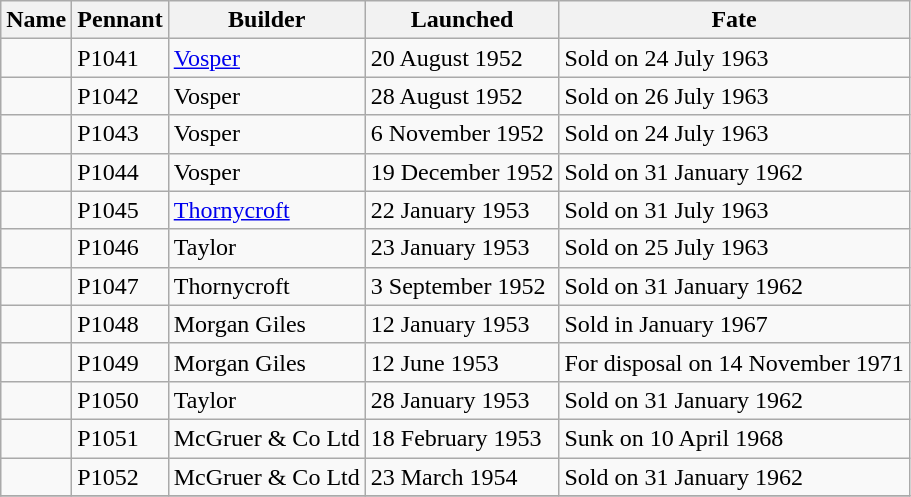<table class="wikitable sortable">
<tr>
<th>Name</th>
<th>Pennant</th>
<th>Builder</th>
<th>Launched</th>
<th>Fate</th>
</tr>
<tr>
<td></td>
<td>P1041</td>
<td><a href='#'>Vosper</a></td>
<td>20 August 1952</td>
<td>Sold on 24 July 1963</td>
</tr>
<tr>
<td></td>
<td>P1042</td>
<td>Vosper</td>
<td>28 August 1952</td>
<td>Sold on 26 July 1963</td>
</tr>
<tr>
<td></td>
<td>P1043</td>
<td>Vosper</td>
<td>6 November 1952</td>
<td>Sold on 24 July 1963</td>
</tr>
<tr>
<td></td>
<td>P1044</td>
<td>Vosper</td>
<td>19 December 1952</td>
<td>Sold on 31 January 1962</td>
</tr>
<tr>
<td></td>
<td>P1045</td>
<td><a href='#'>Thornycroft</a></td>
<td>22 January 1953</td>
<td>Sold on 31 July 1963</td>
</tr>
<tr>
<td></td>
<td>P1046</td>
<td>Taylor</td>
<td>23 January 1953</td>
<td>Sold on 25 July 1963</td>
</tr>
<tr>
<td></td>
<td>P1047</td>
<td>Thornycroft</td>
<td>3 September 1952</td>
<td>Sold on 31 January 1962</td>
</tr>
<tr>
<td></td>
<td>P1048</td>
<td>Morgan Giles</td>
<td>12 January 1953</td>
<td>Sold in January 1967</td>
</tr>
<tr>
<td></td>
<td>P1049</td>
<td>Morgan Giles</td>
<td>12 June 1953</td>
<td>For disposal on 14 November 1971</td>
</tr>
<tr>
<td></td>
<td>P1050</td>
<td>Taylor</td>
<td>28 January 1953</td>
<td>Sold on 31 January 1962</td>
</tr>
<tr>
<td></td>
<td>P1051</td>
<td>McGruer & Co Ltd</td>
<td>18 February 1953</td>
<td>Sunk on 10 April 1968</td>
</tr>
<tr>
<td></td>
<td>P1052</td>
<td>McGruer & Co Ltd</td>
<td>23 March 1954</td>
<td>Sold on 31 January 1962</td>
</tr>
<tr>
</tr>
</table>
